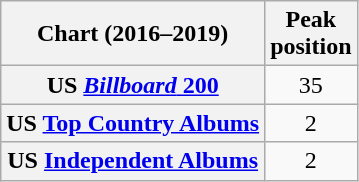<table class="wikitable plainrowheaders" style="text-align:center;">
<tr>
<th>Chart (2016–2019)</th>
<th>Peak<br>position</th>
</tr>
<tr>
<th scope="row">US <a href='#'><em>Billboard</em> 200</a></th>
<td>35</td>
</tr>
<tr>
<th scope="row">US <a href='#'>Top Country Albums</a></th>
<td>2</td>
</tr>
<tr>
<th scope="row">US <a href='#'>Independent Albums</a></th>
<td>2</td>
</tr>
</table>
